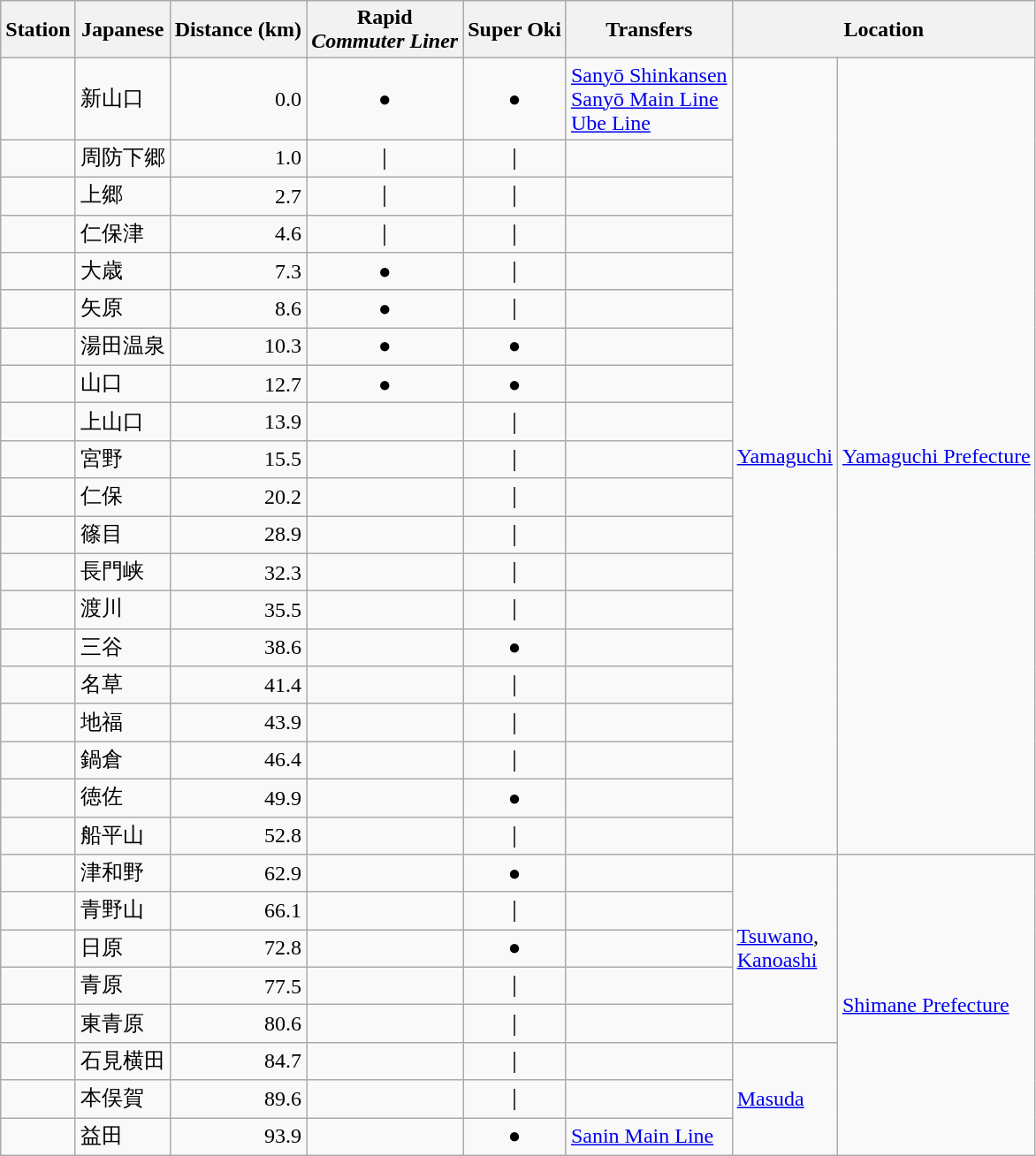<table class="wikitable">
<tr>
<th>Station</th>
<th>Japanese</th>
<th>Distance (km)</th>
<th>Rapid<br><span><em>Commuter Liner</em></span></th>
<th>Super Oki</th>
<th>Transfers</th>
<th colspan="2">Location</th>
</tr>
<tr>
<td></td>
<td>新山口</td>
<td style="text-align:right;">0.0</td>
<td style="text-align:center;">●</td>
<td style="text-align:center;">●</td>
<td><a href='#'>Sanyō Shinkansen</a><br><a href='#'>Sanyō Main Line</a><br><a href='#'>Ube Line</a></td>
<td rowspan="20"><a href='#'>Yamaguchi</a></td>
<td rowspan="20"><a href='#'>Yamaguchi Prefecture</a></td>
</tr>
<tr>
<td></td>
<td>周防下郷</td>
<td style="text-align:right;">1.0</td>
<td style="text-align:center;">｜</td>
<td style="text-align:center;">｜</td>
<td> </td>
</tr>
<tr>
<td></td>
<td>上郷</td>
<td style="text-align:right;">2.7</td>
<td style="text-align:center;">｜</td>
<td style="text-align:center;">｜</td>
<td> </td>
</tr>
<tr>
<td></td>
<td>仁保津</td>
<td style="text-align:right;">4.6</td>
<td style="text-align:center;">｜</td>
<td style="text-align:center;">｜</td>
<td> </td>
</tr>
<tr>
<td></td>
<td>大歳</td>
<td style="text-align:right;">7.3</td>
<td style="text-align:center;">●</td>
<td style="text-align:center;">｜</td>
<td> </td>
</tr>
<tr>
<td></td>
<td>矢原</td>
<td style="text-align:right;">8.6</td>
<td style="text-align:center;">●</td>
<td style="text-align:center;">｜</td>
<td> </td>
</tr>
<tr>
<td></td>
<td>湯田温泉</td>
<td style="text-align:right;">10.3</td>
<td style="text-align:center;">●</td>
<td style="text-align:center;">●</td>
<td> </td>
</tr>
<tr>
<td></td>
<td>山口</td>
<td style="text-align:right;">12.7</td>
<td style="text-align:center;">●</td>
<td style="text-align:center;">●</td>
<td> </td>
</tr>
<tr>
<td></td>
<td>上山口</td>
<td style="text-align:right;">13.9</td>
<td style="text-align:center;"> </td>
<td style="text-align:center;">｜</td>
<td> </td>
</tr>
<tr>
<td></td>
<td>宮野</td>
<td style="text-align:right;">15.5</td>
<td style="text-align:center;"> </td>
<td style="text-align:center;">｜</td>
<td> </td>
</tr>
<tr>
<td></td>
<td>仁保</td>
<td style="text-align:right;">20.2</td>
<td style="text-align:center;"> </td>
<td style="text-align:center;">｜</td>
<td> </td>
</tr>
<tr>
<td></td>
<td>篠目</td>
<td style="text-align:right;">28.9</td>
<td style="text-align:center;"> </td>
<td style="text-align:center;">｜</td>
<td> </td>
</tr>
<tr>
<td></td>
<td>長門峡</td>
<td style="text-align:right;">32.3</td>
<td style="text-align:center;"> </td>
<td style="text-align:center;">｜</td>
<td> </td>
</tr>
<tr>
<td></td>
<td>渡川</td>
<td style="text-align:right;">35.5</td>
<td style="text-align:center;"> </td>
<td style="text-align:center;">｜</td>
<td> </td>
</tr>
<tr>
<td></td>
<td>三谷</td>
<td style="text-align:right;">38.6</td>
<td style="text-align:center;"> </td>
<td style="text-align:center;">●</td>
<td> </td>
</tr>
<tr>
<td></td>
<td>名草</td>
<td style="text-align:right;">41.4</td>
<td style="text-align:center;"> </td>
<td style="text-align:center;">｜</td>
<td> </td>
</tr>
<tr>
<td></td>
<td>地福</td>
<td style="text-align:right;">43.9</td>
<td style="text-align:center;"> </td>
<td style="text-align:center;">｜</td>
<td> </td>
</tr>
<tr>
<td></td>
<td>鍋倉</td>
<td style="text-align:right;">46.4</td>
<td style="text-align:center;"> </td>
<td style="text-align:center;">｜</td>
<td> </td>
</tr>
<tr>
<td></td>
<td>徳佐</td>
<td style="text-align:right;">49.9</td>
<td style="text-align:center;"> </td>
<td style="text-align:center;">●</td>
<td> </td>
</tr>
<tr>
<td></td>
<td>船平山</td>
<td style="text-align:right;">52.8</td>
<td style="text-align:center;"> </td>
<td style="text-align:center;">｜</td>
<td> </td>
</tr>
<tr>
<td></td>
<td>津和野</td>
<td style="text-align:right;">62.9</td>
<td style="text-align:center;"> </td>
<td style="text-align:center;">●</td>
<td> </td>
<td rowspan="5"><a href='#'>Tsuwano</a>,<br><a href='#'>Kanoashi</a></td>
<td rowspan="8"><a href='#'>Shimane Prefecture</a></td>
</tr>
<tr>
<td></td>
<td>青野山</td>
<td style="text-align:right;">66.1</td>
<td style="text-align:center;"> </td>
<td style="text-align:center;">｜</td>
<td> </td>
</tr>
<tr>
<td></td>
<td>日原</td>
<td style="text-align:right;">72.8</td>
<td style="text-align:center;"> </td>
<td style="text-align:center;">●</td>
<td> </td>
</tr>
<tr>
<td></td>
<td>青原</td>
<td style="text-align:right;">77.5</td>
<td style="text-align:center;"> </td>
<td style="text-align:center;">｜</td>
<td> </td>
</tr>
<tr>
<td></td>
<td>東青原</td>
<td style="text-align:right;">80.6</td>
<td style="text-align:center;"> </td>
<td style="text-align:center;">｜</td>
<td> </td>
</tr>
<tr>
<td></td>
<td>石見横田</td>
<td style="text-align:right;">84.7</td>
<td style="text-align:center;"> </td>
<td style="text-align:center;">｜</td>
<td> </td>
<td rowspan="3"><a href='#'>Masuda</a></td>
</tr>
<tr>
<td></td>
<td>本俣賀</td>
<td style="text-align:right;">89.6</td>
<td style="text-align:center;"> </td>
<td style="text-align:center;">｜</td>
<td> </td>
</tr>
<tr>
<td></td>
<td>益田</td>
<td style="text-align:right;">93.9</td>
<td style="text-align:center;"> </td>
<td style="text-align:center;">●</td>
<td><a href='#'>Sanin Main Line</a></td>
</tr>
</table>
